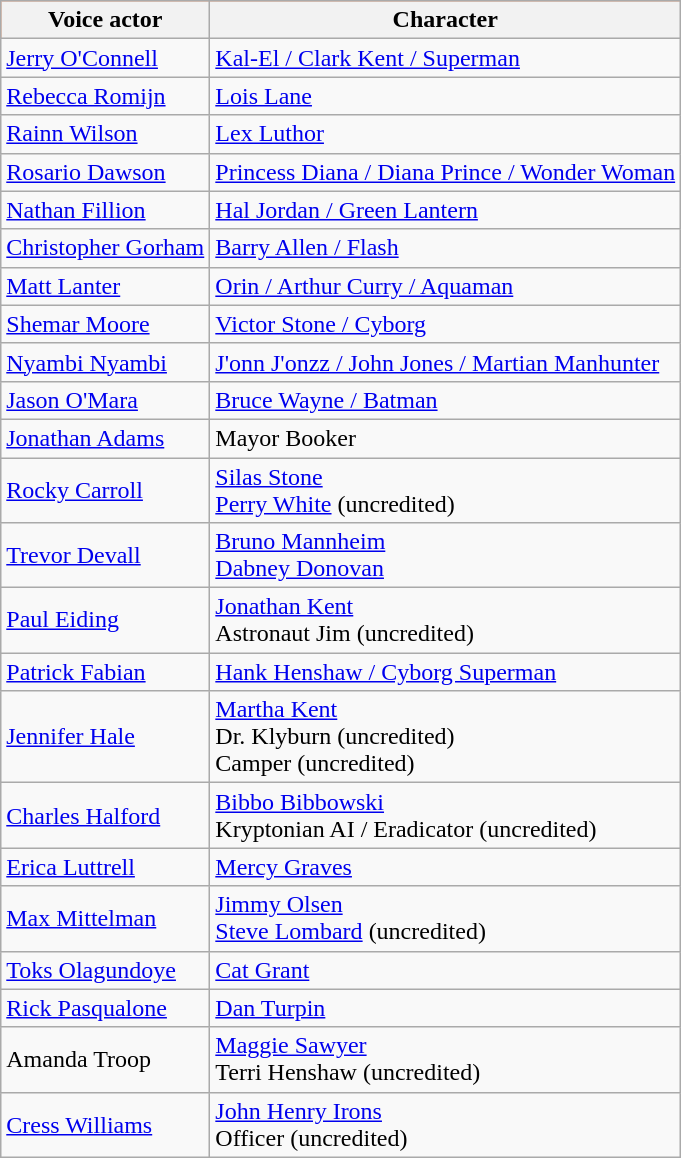<table class="wikitable sortable">
<tr style="background:rgb(255,85,0);">
<th>Voice actor</th>
<th>Character</th>
</tr>
<tr>
<td><a href='#'>Jerry O'Connell</a></td>
<td><a href='#'>Kal-El / Clark Kent / Superman</a></td>
</tr>
<tr>
<td><a href='#'>Rebecca Romijn</a></td>
<td><a href='#'>Lois Lane</a></td>
</tr>
<tr>
<td><a href='#'>Rainn Wilson</a></td>
<td><a href='#'>Lex Luthor</a></td>
</tr>
<tr>
<td><a href='#'>Rosario Dawson</a></td>
<td><a href='#'>Princess Diana / Diana Prince / Wonder Woman</a></td>
</tr>
<tr>
<td><a href='#'>Nathan Fillion</a></td>
<td><a href='#'>Hal Jordan / Green Lantern</a></td>
</tr>
<tr>
<td><a href='#'>Christopher Gorham</a></td>
<td><a href='#'>Barry Allen / Flash</a></td>
</tr>
<tr>
<td><a href='#'>Matt Lanter</a></td>
<td><a href='#'>Orin / Arthur Curry / Aquaman</a></td>
</tr>
<tr>
<td><a href='#'>Shemar Moore</a></td>
<td><a href='#'>Victor Stone / Cyborg</a></td>
</tr>
<tr>
<td><a href='#'>Nyambi Nyambi</a></td>
<td><a href='#'>J'onn J'onzz / John Jones / Martian Manhunter</a></td>
</tr>
<tr>
<td><a href='#'>Jason O'Mara</a></td>
<td><a href='#'>Bruce Wayne / Batman</a></td>
</tr>
<tr>
<td><a href='#'>Jonathan Adams</a></td>
<td>Mayor Booker</td>
</tr>
<tr>
<td><a href='#'>Rocky Carroll</a></td>
<td><a href='#'>Silas Stone</a><br><a href='#'>Perry White</a> (uncredited)</td>
</tr>
<tr>
<td><a href='#'>Trevor Devall</a></td>
<td><a href='#'>Bruno Mannheim</a><br><a href='#'>Dabney Donovan</a></td>
</tr>
<tr>
<td><a href='#'>Paul Eiding</a></td>
<td><a href='#'>Jonathan Kent</a><br>Astronaut Jim (uncredited)</td>
</tr>
<tr>
<td><a href='#'>Patrick Fabian</a></td>
<td><a href='#'>Hank Henshaw / Cyborg Superman</a></td>
</tr>
<tr>
<td><a href='#'>Jennifer Hale</a></td>
<td><a href='#'>Martha Kent</a><br>Dr. Klyburn (uncredited)<br>Camper (uncredited)</td>
</tr>
<tr>
<td><a href='#'>Charles Halford</a></td>
<td><a href='#'>Bibbo Bibbowski</a><br>Kryptonian AI / Eradicator (uncredited)</td>
</tr>
<tr>
<td><a href='#'>Erica Luttrell</a></td>
<td><a href='#'>Mercy Graves</a></td>
</tr>
<tr>
<td><a href='#'>Max Mittelman</a></td>
<td><a href='#'>Jimmy Olsen</a><br><a href='#'>Steve Lombard</a> (uncredited)</td>
</tr>
<tr>
<td><a href='#'>Toks Olagundoye</a></td>
<td><a href='#'>Cat Grant</a></td>
</tr>
<tr>
<td><a href='#'>Rick Pasqualone</a></td>
<td><a href='#'>Dan Turpin</a></td>
</tr>
<tr>
<td>Amanda Troop</td>
<td><a href='#'>Maggie Sawyer</a><br>Terri Henshaw (uncredited)</td>
</tr>
<tr>
<td><a href='#'>Cress Williams</a></td>
<td><a href='#'>John Henry Irons</a><br>Officer (uncredited)</td>
</tr>
</table>
